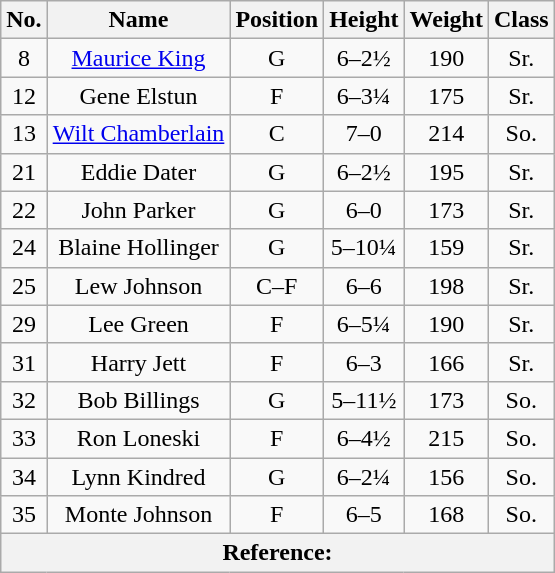<table class="wikitable">
<tr>
<th>No.</th>
<th>Name</th>
<th>Position</th>
<th>Height</th>
<th>Weight</th>
<th>Class</th>
</tr>
<tr>
<td style="text-align:center;">8</td>
<td style="text-align:center;"><a href='#'>Maurice King</a></td>
<td style="text-align:center;">G</td>
<td style="text-align:center;">6–2½</td>
<td style="text-align:center;">190</td>
<td style="text-align:center;">Sr.</td>
</tr>
<tr>
<td style="text-align:center;">12</td>
<td style="text-align:center;">Gene Elstun</td>
<td style="text-align:center;">F</td>
<td style="text-align:center;">6–3¼</td>
<td style="text-align:center;">175</td>
<td style="text-align:center;">Sr.</td>
</tr>
<tr>
<td style="text-align:center;">13</td>
<td style="text-align:center;"><a href='#'>Wilt Chamberlain</a></td>
<td style="text-align:center;">C</td>
<td style="text-align:center;">7–0</td>
<td style="text-align:center;">214</td>
<td style="text-align:center;">So.</td>
</tr>
<tr>
<td style="text-align:center;">21</td>
<td style="text-align:center;">Eddie Dater</td>
<td style="text-align:center;">G</td>
<td style="text-align:center;">6–2½</td>
<td style="text-align:center;">195</td>
<td style="text-align:center;">Sr.</td>
</tr>
<tr>
<td style="text-align:center;">22</td>
<td style="text-align:center;">John Parker</td>
<td style="text-align:center;">G</td>
<td style="text-align:center;">6–0</td>
<td style="text-align:center;">173</td>
<td style="text-align:center;">Sr.</td>
</tr>
<tr>
<td style="text-align:center;">24</td>
<td style="text-align:center;">Blaine Hollinger</td>
<td style="text-align:center;">G</td>
<td style="text-align:center;">5–10¼</td>
<td style="text-align:center;">159</td>
<td style="text-align:center;">Sr.</td>
</tr>
<tr>
<td style="text-align:center;">25</td>
<td style="text-align:center;">Lew Johnson</td>
<td style="text-align:center;">C–F</td>
<td style="text-align:center;">6–6</td>
<td style="text-align:center;">198</td>
<td style="text-align:center;">Sr.</td>
</tr>
<tr>
<td style="text-align:center;">29</td>
<td style="text-align:center;">Lee Green</td>
<td style="text-align:center;">F</td>
<td style="text-align:center;">6–5¼</td>
<td style="text-align:center;">190</td>
<td style="text-align:center;">Sr.</td>
</tr>
<tr>
<td style="text-align:center;">31</td>
<td style="text-align:center;">Harry Jett</td>
<td style="text-align:center;">F</td>
<td style="text-align:center;">6–3</td>
<td style="text-align:center;">166</td>
<td style="text-align:center;">Sr.</td>
</tr>
<tr>
<td style="text-align:center;">32</td>
<td style="text-align:center;">Bob Billings</td>
<td style="text-align:center;">G</td>
<td style="text-align:center;">5–11½</td>
<td style="text-align:center;">173</td>
<td style="text-align:center;">So.</td>
</tr>
<tr>
<td style="text-align:center;">33</td>
<td style="text-align:center;">Ron Loneski</td>
<td style="text-align:center;">F</td>
<td style="text-align:center;">6–4½</td>
<td style="text-align:center;">215</td>
<td style="text-align:center;">So.</td>
</tr>
<tr>
<td style="text-align:center;">34</td>
<td style="text-align:center;">Lynn Kindred</td>
<td style="text-align:center;">G</td>
<td style="text-align:center;">6–2¼</td>
<td style="text-align:center;">156</td>
<td style="text-align:center;">So.</td>
</tr>
<tr>
<td style="text-align:center;">35</td>
<td style="text-align:center;">Monte Johnson</td>
<td style="text-align:center;">F</td>
<td style="text-align:center;">6–5</td>
<td style="text-align:center;">168</td>
<td style="text-align:center;">So.</td>
</tr>
<tr>
<th style="text-align:center;" colspan="6">Reference:</th>
</tr>
</table>
